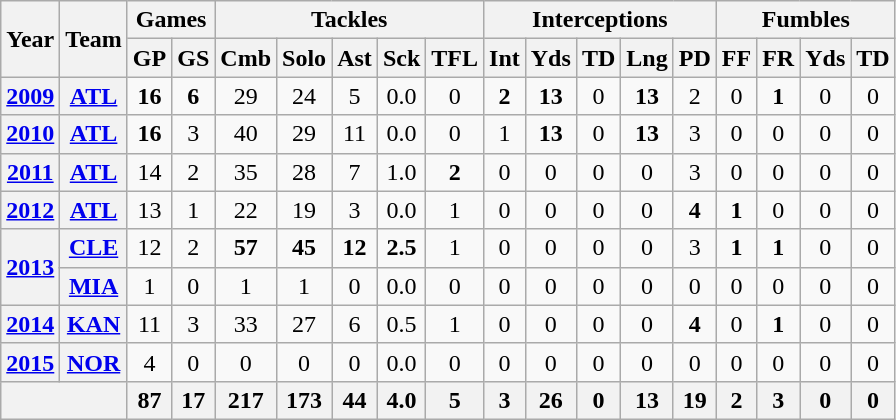<table class="wikitable" style="text-align:center">
<tr>
<th rowspan="2">Year</th>
<th rowspan="2">Team</th>
<th colspan="2">Games</th>
<th colspan="5">Tackles</th>
<th colspan="5">Interceptions</th>
<th colspan="4">Fumbles</th>
</tr>
<tr>
<th>GP</th>
<th>GS</th>
<th>Cmb</th>
<th>Solo</th>
<th>Ast</th>
<th>Sck</th>
<th>TFL</th>
<th>Int</th>
<th>Yds</th>
<th>TD</th>
<th>Lng</th>
<th>PD</th>
<th>FF</th>
<th>FR</th>
<th>Yds</th>
<th>TD</th>
</tr>
<tr>
<th><a href='#'>2009</a></th>
<th><a href='#'>ATL</a></th>
<td><strong>16</strong></td>
<td><strong>6</strong></td>
<td>29</td>
<td>24</td>
<td>5</td>
<td>0.0</td>
<td>0</td>
<td><strong>2</strong></td>
<td><strong>13</strong></td>
<td>0</td>
<td><strong>13</strong></td>
<td>2</td>
<td>0</td>
<td><strong>1</strong></td>
<td>0</td>
<td>0</td>
</tr>
<tr>
<th><a href='#'>2010</a></th>
<th><a href='#'>ATL</a></th>
<td><strong>16</strong></td>
<td>3</td>
<td>40</td>
<td>29</td>
<td>11</td>
<td>0.0</td>
<td>0</td>
<td>1</td>
<td><strong>13</strong></td>
<td>0</td>
<td><strong>13</strong></td>
<td>3</td>
<td>0</td>
<td>0</td>
<td>0</td>
<td>0</td>
</tr>
<tr>
<th><a href='#'>2011</a></th>
<th><a href='#'>ATL</a></th>
<td>14</td>
<td>2</td>
<td>35</td>
<td>28</td>
<td>7</td>
<td>1.0</td>
<td><strong>2</strong></td>
<td>0</td>
<td>0</td>
<td>0</td>
<td>0</td>
<td>3</td>
<td>0</td>
<td>0</td>
<td>0</td>
<td>0</td>
</tr>
<tr>
<th><a href='#'>2012</a></th>
<th><a href='#'>ATL</a></th>
<td>13</td>
<td>1</td>
<td>22</td>
<td>19</td>
<td>3</td>
<td>0.0</td>
<td>1</td>
<td>0</td>
<td>0</td>
<td>0</td>
<td>0</td>
<td><strong>4</strong></td>
<td><strong>1</strong></td>
<td>0</td>
<td>0</td>
<td>0</td>
</tr>
<tr>
<th rowspan="2"><a href='#'>2013</a></th>
<th><a href='#'>CLE</a></th>
<td>12</td>
<td>2</td>
<td><strong>57</strong></td>
<td><strong>45</strong></td>
<td><strong>12</strong></td>
<td><strong>2.5</strong></td>
<td>1</td>
<td>0</td>
<td>0</td>
<td>0</td>
<td>0</td>
<td>3</td>
<td><strong>1</strong></td>
<td><strong>1</strong></td>
<td>0</td>
<td>0</td>
</tr>
<tr>
<th><a href='#'>MIA</a></th>
<td>1</td>
<td>0</td>
<td>1</td>
<td>1</td>
<td>0</td>
<td>0.0</td>
<td>0</td>
<td>0</td>
<td>0</td>
<td>0</td>
<td>0</td>
<td>0</td>
<td>0</td>
<td>0</td>
<td>0</td>
<td>0</td>
</tr>
<tr>
<th><a href='#'>2014</a></th>
<th><a href='#'>KAN</a></th>
<td>11</td>
<td>3</td>
<td>33</td>
<td>27</td>
<td>6</td>
<td>0.5</td>
<td>1</td>
<td>0</td>
<td>0</td>
<td>0</td>
<td>0</td>
<td><strong>4</strong></td>
<td>0</td>
<td><strong>1</strong></td>
<td>0</td>
<td>0</td>
</tr>
<tr>
<th><a href='#'>2015</a></th>
<th><a href='#'>NOR</a></th>
<td>4</td>
<td>0</td>
<td>0</td>
<td>0</td>
<td>0</td>
<td>0.0</td>
<td>0</td>
<td>0</td>
<td>0</td>
<td>0</td>
<td>0</td>
<td>0</td>
<td>0</td>
<td>0</td>
<td>0</td>
<td>0</td>
</tr>
<tr>
<th colspan="2"></th>
<th>87</th>
<th>17</th>
<th>217</th>
<th>173</th>
<th>44</th>
<th>4.0</th>
<th>5</th>
<th>3</th>
<th>26</th>
<th>0</th>
<th>13</th>
<th>19</th>
<th>2</th>
<th>3</th>
<th>0</th>
<th>0</th>
</tr>
</table>
